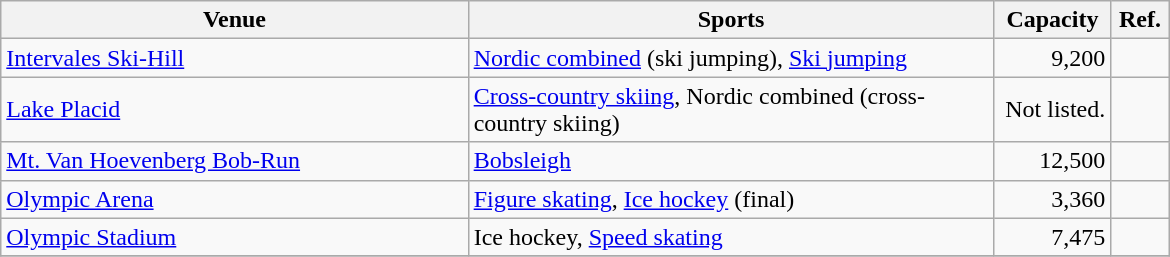<table class="wikitable sortable" width=780px>
<tr>
<th width=40%>Venue</th>
<th class="unsortable" width=45%>Sports</th>
<th width=10%>Capacity</th>
<th class="unsortable">Ref.</th>
</tr>
<tr>
<td><a href='#'>Intervales Ski-Hill</a></td>
<td><a href='#'>Nordic combined</a> (ski jumping), <a href='#'>Ski jumping</a></td>
<td align="right">9,200</td>
<td align=center></td>
</tr>
<tr>
<td><a href='#'>Lake Placid</a></td>
<td><a href='#'>Cross-country skiing</a>, Nordic combined (cross-country skiing)</td>
<td align="right">Not listed.</td>
<td align=center></td>
</tr>
<tr>
<td><a href='#'>Mt. Van Hoevenberg Bob-Run</a></td>
<td><a href='#'>Bobsleigh</a></td>
<td align="right">12,500</td>
<td align=center></td>
</tr>
<tr>
<td><a href='#'>Olympic Arena</a></td>
<td><a href='#'>Figure skating</a>, <a href='#'>Ice hockey</a> (final)</td>
<td align="right">3,360</td>
<td align=center></td>
</tr>
<tr>
<td><a href='#'>Olympic Stadium</a></td>
<td>Ice hockey, <a href='#'>Speed skating</a></td>
<td align="right">7,475</td>
<td align=center></td>
</tr>
<tr>
</tr>
</table>
